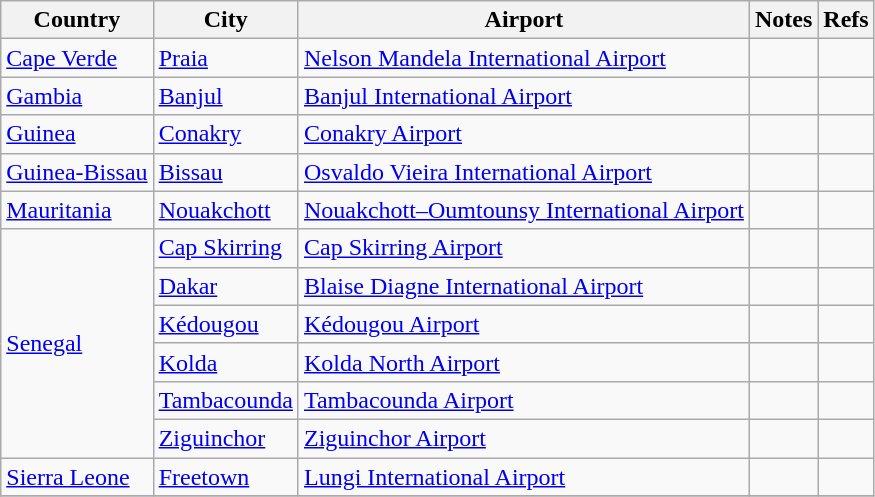<table class="wikitable sortable">
<tr>
<th>Country</th>
<th>City</th>
<th>Airport</th>
<th>Notes</th>
<th>Refs</th>
</tr>
<tr>
<td><a href='#'>Cape Verde</a></td>
<td><a href='#'>Praia</a></td>
<td><a href='#'>Nelson Mandela International Airport</a></td>
<td></td>
<td align=center></td>
</tr>
<tr>
<td><a href='#'>Gambia</a></td>
<td><a href='#'>Banjul</a></td>
<td><a href='#'>Banjul International Airport</a></td>
<td></td>
<td align=center></td>
</tr>
<tr>
<td><a href='#'>Guinea</a></td>
<td><a href='#'>Conakry</a></td>
<td><a href='#'>Conakry Airport</a></td>
<td></td>
<td align=center></td>
</tr>
<tr>
<td><a href='#'>Guinea-Bissau</a></td>
<td><a href='#'>Bissau</a></td>
<td><a href='#'>Osvaldo Vieira International Airport</a></td>
<td align=center></td>
<td></td>
</tr>
<tr>
<td><a href='#'>Mauritania</a></td>
<td><a href='#'>Nouakchott</a></td>
<td><a href='#'>Nouakchott–Oumtounsy International Airport</a></td>
<td></td>
<td align=center></td>
</tr>
<tr>
<td rowspan="6"><a href='#'>Senegal</a></td>
<td><a href='#'>Cap Skirring</a></td>
<td><a href='#'>Cap Skirring Airport</a></td>
<td></td>
<td align=center></td>
</tr>
<tr>
<td><a href='#'>Dakar</a></td>
<td><a href='#'>Blaise Diagne International Airport</a></td>
<td></td>
<td align=center></td>
</tr>
<tr>
<td><a href='#'>Kédougou</a></td>
<td><a href='#'>Kédougou Airport</a></td>
<td></td>
<td></td>
</tr>
<tr>
<td><a href='#'>Kolda</a></td>
<td><a href='#'>Kolda North Airport</a></td>
<td align=center></td>
<td></td>
</tr>
<tr>
<td><a href='#'>Tambacounda</a></td>
<td><a href='#'>Tambacounda Airport</a></td>
<td></td>
<td align=center></td>
</tr>
<tr>
<td><a href='#'>Ziguinchor</a></td>
<td><a href='#'>Ziguinchor Airport</a></td>
<td align=center></td>
<td></td>
</tr>
<tr>
<td><a href='#'>Sierra Leone</a></td>
<td><a href='#'>Freetown</a></td>
<td><a href='#'>Lungi International Airport</a></td>
<td></td>
<td align=center></td>
</tr>
<tr>
</tr>
</table>
